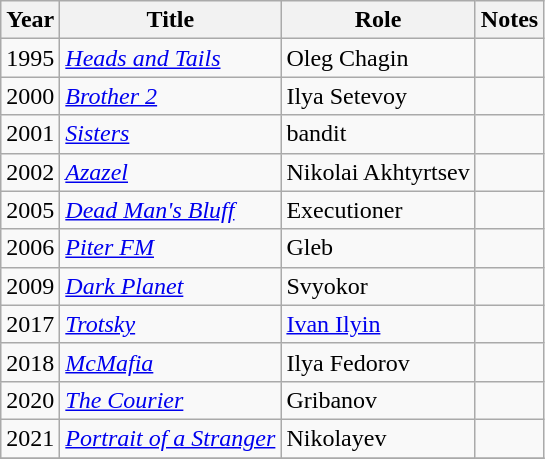<table class="wikitable sortable">
<tr>
<th>Year</th>
<th>Title</th>
<th>Role</th>
<th class="unsortable">Notes</th>
</tr>
<tr>
<td>1995</td>
<td><em><a href='#'>Heads and Tails</a></em></td>
<td>Oleg Chagin</td>
<td></td>
</tr>
<tr>
<td>2000</td>
<td><em><a href='#'>Brother 2</a></em></td>
<td>Ilya Setevoy</td>
<td></td>
</tr>
<tr>
<td>2001</td>
<td><em><a href='#'>Sisters</a></em></td>
<td>bandit</td>
<td></td>
</tr>
<tr>
<td>2002</td>
<td><em><a href='#'>Azazel</a></em></td>
<td>Nikolai Akhtyrtsev</td>
<td></td>
</tr>
<tr>
<td>2005</td>
<td><em><a href='#'>Dead Man's Bluff</a></em></td>
<td>Executioner</td>
<td></td>
</tr>
<tr>
<td>2006</td>
<td><em><a href='#'>Piter FM</a></em></td>
<td>Gleb</td>
<td></td>
</tr>
<tr>
<td>2009</td>
<td><em><a href='#'>Dark Planet</a></em></td>
<td>Svyokor</td>
<td></td>
</tr>
<tr>
<td>2017</td>
<td><em><a href='#'>Trotsky</a></em></td>
<td><a href='#'>Ivan Ilyin</a></td>
<td></td>
</tr>
<tr>
<td>2018</td>
<td><em><a href='#'>McMafia</a></em></td>
<td>Ilya Fedorov</td>
<td></td>
</tr>
<tr>
<td>2020</td>
<td><em><a href='#'>The Courier</a></em></td>
<td>Gribanov</td>
<td></td>
</tr>
<tr>
<td>2021</td>
<td><em><a href='#'>Portrait of a Stranger</a></em></td>
<td>Nikolayev</td>
<td></td>
</tr>
<tr>
</tr>
</table>
